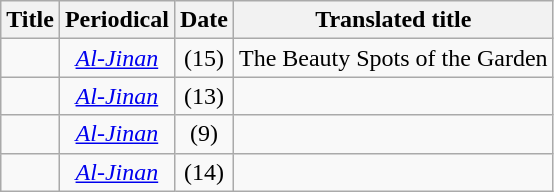<table class="wikitable center sortable" style="text-align:center">
<tr>
<th>Title</th>
<th>Periodical</th>
<th>Date</th>
<th>Translated title</th>
</tr>
<tr>
<td></td>
<td><em><a href='#'>Al-Jinan</a></em></td>
<td> (15)</td>
<td>The Beauty Spots of the Garden</td>
</tr>
<tr>
<td></td>
<td><em><a href='#'>Al-Jinan</a></em></td>
<td> (13)</td>
<td></td>
</tr>
<tr>
<td></td>
<td><em><a href='#'>Al-Jinan</a></em></td>
<td> (9)</td>
<td></td>
</tr>
<tr>
<td></td>
<td><em><a href='#'>Al-Jinan</a></em></td>
<td> (14)</td>
<td></td>
</tr>
</table>
